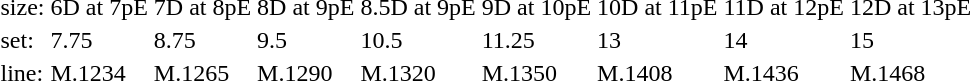<table style="margin-left:40px;">
<tr>
<td>size:</td>
<td>6D at 7pE</td>
<td>7D at 8pE</td>
<td>8D at 9pE</td>
<td>8.5D at 9pE</td>
<td>9D at 10pE</td>
<td>10D at 11pE</td>
<td>11D at 12pE</td>
<td>12D at 13pE</td>
</tr>
<tr>
<td>set:</td>
<td>7.75</td>
<td>8.75</td>
<td>9.5</td>
<td>10.5</td>
<td>11.25</td>
<td>13</td>
<td>14</td>
<td>15</td>
</tr>
<tr>
<td>line:</td>
<td>M.1234</td>
<td>M.1265</td>
<td>M.1290</td>
<td>M.1320</td>
<td>M.1350</td>
<td>M.1408</td>
<td>M.1436</td>
<td>M.1468</td>
</tr>
</table>
